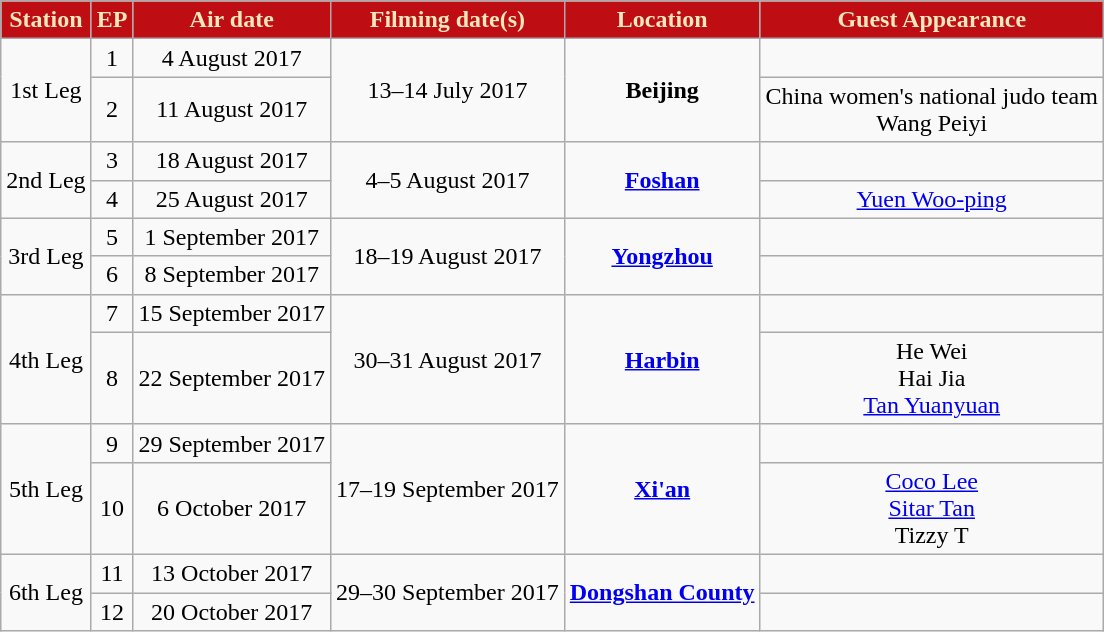<table class="wikitable" style="text-align:center;">
<tr style="background:#BE0D13; color:#F4E8BE; font-weight:bold;">
<td>Station</td>
<td>EP</td>
<td>Air date</td>
<td>Filming date(s)</td>
<td>Location</td>
<td>Guest Appearance</td>
</tr>
<tr>
<td rowspan=2>1st Leg</td>
<td>1</td>
<td>4 August 2017</td>
<td rowspan=2>13–14 July 2017</td>
<td rowspan=2><strong>Beijing</strong></td>
<td></td>
</tr>
<tr>
<td>2</td>
<td>11 August 2017</td>
<td>China women's national judo team<br>Wang Peiyi</td>
</tr>
<tr>
<td rowspan=2>2nd Leg</td>
<td>3</td>
<td>18 August 2017</td>
<td rowspan=2>4–5 August 2017</td>
<td rowspan=2><strong><a href='#'>Foshan</a></strong><br></td>
<td></td>
</tr>
<tr>
<td>4</td>
<td>25 August 2017</td>
<td><a href='#'>Yuen Woo-ping</a></td>
</tr>
<tr>
<td rowspan=2>3rd Leg</td>
<td>5</td>
<td>1 September 2017</td>
<td rowspan=2>18–19 August 2017</td>
<td rowspan=2><strong><a href='#'>Yongzhou</a></strong><br></td>
<td></td>
</tr>
<tr>
<td>6</td>
<td>8 September 2017</td>
<td></td>
</tr>
<tr>
<td rowspan=2>4th Leg</td>
<td>7</td>
<td>15 September 2017</td>
<td rowspan=2>30–31 August 2017</td>
<td rowspan=2><strong><a href='#'>Harbin</a></strong><br></td>
<td></td>
</tr>
<tr>
<td>8</td>
<td>22 September 2017</td>
<td>He Wei<br>Hai Jia<br><a href='#'>Tan Yuanyuan</a></td>
</tr>
<tr>
<td rowspan=2>5th Leg</td>
<td>9</td>
<td>29 September 2017</td>
<td rowspan=2>17–19 September 2017</td>
<td rowspan=2><strong><a href='#'>Xi'an</a></strong><br></td>
<td></td>
</tr>
<tr>
<td>10</td>
<td>6 October 2017</td>
<td><a href='#'>Coco Lee</a><br><a href='#'>Sitar Tan</a><br>Tizzy T</td>
</tr>
<tr>
<td rowspan=2>6th Leg</td>
<td>11</td>
<td>13 October 2017</td>
<td rowspan=2>29–30 September 2017</td>
<td rowspan=2><strong><a href='#'>Dongshan County</a></strong><br></td>
<td></td>
</tr>
<tr>
<td>12</td>
<td>20 October 2017</td>
<td></td>
</tr>
</table>
